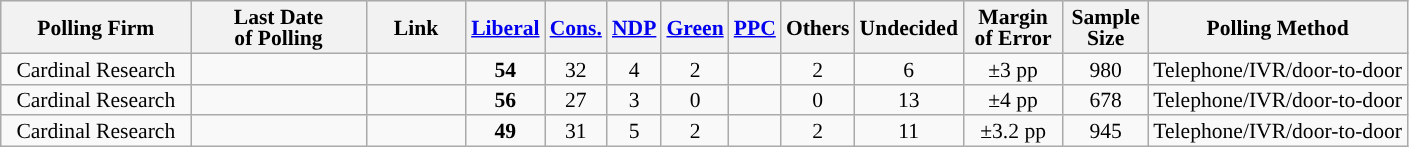<table class="wikitable sortable" style="text-align:center;font-size:90%;line-height:14px;">
<tr style="background:#e9e9e9;">
<th style="width:120px">Polling Firm</th>
<th style="width:110px">Last Date<br>of Polling</th>
<th style="width:60px" class="unsortable">Link</th>
<th style="background-color:"><a href='#'>Liberal</a></th>
<th style="background-color:"><a href='#'>Cons.</a></th>
<th style="background-color:"><a href='#'>NDP</a></th>
<th style="background-color:"><a href='#'>Green</a></th>
<th style="background-color:"><a href='#'><span>PPC</span></a></th>
<th style="background-color:">Others</th>
<th style="background-color:">Undecided</th>
<th style="width:60px;" class=unsortable>Margin<br>of Error</th>
<th style="width:50px;" class=unsortable>Sample<br>Size</th>
<th class=unsortable>Polling Method</th>
</tr>
<tr>
<td>Cardinal Research</td>
<td></td>
<td></td>
<td><strong>54</strong></td>
<td>32</td>
<td>4</td>
<td>2</td>
<td></td>
<td>2</td>
<td>6</td>
<td>±3 pp</td>
<td>980</td>
<td>Telephone/IVR/door-to-door</td>
</tr>
<tr>
<td>Cardinal Research</td>
<td></td>
<td></td>
<td><strong>56</strong></td>
<td>27</td>
<td>3</td>
<td>0</td>
<td></td>
<td>0</td>
<td>13</td>
<td>±4 pp</td>
<td>678</td>
<td>Telephone/IVR/door-to-door</td>
</tr>
<tr>
<td>Cardinal Research</td>
<td></td>
<td></td>
<td><strong>49</strong></td>
<td>31</td>
<td>5</td>
<td>2</td>
<td></td>
<td>2</td>
<td>11</td>
<td>±3.2 pp</td>
<td>945</td>
<td>Telephone/IVR/door-to-door</td>
</tr>
</table>
